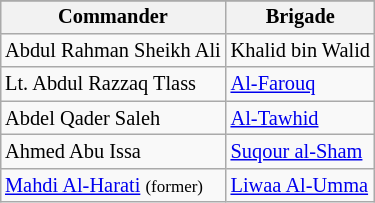<table class="wikitable collapsible collapsed" style="float:right; margin:1em; font-size:85%;">
<tr>
</tr>
<tr>
<th>Commander</th>
<th>Brigade</th>
</tr>
<tr>
<td>Abdul Rahman Sheikh Ali</td>
<td>Khalid bin Walid</td>
</tr>
<tr>
<td>Lt. Abdul Razzaq Tlass</td>
<td><a href='#'>Al-Farouq</a></td>
</tr>
<tr>
<td>Abdel Qader Saleh</td>
<td><a href='#'>Al-Tawhid</a></td>
</tr>
<tr>
<td>Ahmed Abu Issa</td>
<td><a href='#'>Suqour al-Sham</a></td>
</tr>
<tr>
<td><a href='#'>Mahdi Al-Harati</a> <small>(former)</small></td>
<td><a href='#'>Liwaa Al-Umma</a></td>
</tr>
</table>
